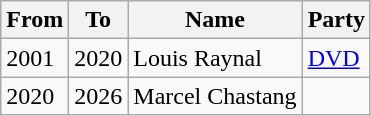<table class="wikitable">
<tr>
<th>From</th>
<th>To</th>
<th>Name</th>
<th>Party</th>
</tr>
<tr>
<td>2001</td>
<td>2020</td>
<td>Louis Raynal</td>
<td><a href='#'>DVD</a></td>
</tr>
<tr>
<td>2020</td>
<td>2026</td>
<td>Marcel Chastang</td>
<td></td>
</tr>
</table>
